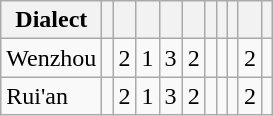<table class="wikitable">
<tr>
<th>Dialect</th>
<th></th>
<th></th>
<th></th>
<th></th>
<th></th>
<th></th>
<th></th>
<th></th>
<th></th>
<th></th>
</tr>
<tr>
<td>Wenzhou</td>
<td></td>
<td>2</td>
<td>1</td>
<td>3</td>
<td>2</td>
<td></td>
<td></td>
<td></td>
<td>2</td>
<td></td>
</tr>
<tr>
<td>Rui'an</td>
<td></td>
<td>2</td>
<td>1</td>
<td>3</td>
<td>2</td>
<td></td>
<td></td>
<td></td>
<td>2</td>
<td></td>
</tr>
</table>
